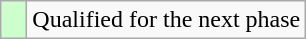<table class="wikitable" style="text-align: left;">
<tr>
<td width="10px" bgcolor="#ccffcc"></td>
<td>Qualified for the next phase</td>
</tr>
</table>
